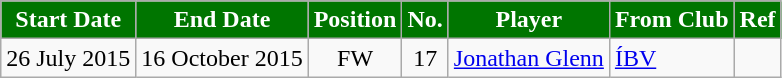<table class="wikitable sortable">
<tr>
<th style="background:#007500; color:white;"><strong>Start Date</strong></th>
<th style="background:#007500; color:white;"><strong>End Date</strong></th>
<th style="background:#007500; color:white;"><strong>Position</strong></th>
<th style="background:#007500; color:white;"><strong>No.</strong></th>
<th style="background:#007500; color:white;"><strong>Player</strong></th>
<th style="background:#007500; color:white;"><strong>From Club</strong></th>
<th style="background:#007500; color:white;"><strong>Ref</strong></th>
</tr>
<tr>
<td>26 July 2015</td>
<td>16 October 2015</td>
<td style="text-align:center;">FW</td>
<td style="text-align:center;">17</td>
<td style="text-align:left;"> <a href='#'>Jonathan Glenn</a></td>
<td style="text-align:left;"> <a href='#'>ÍBV</a></td>
<td></td>
</tr>
</table>
